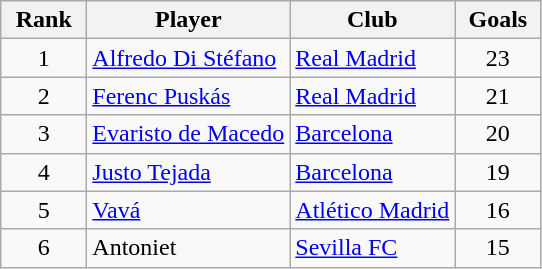<table class="wikitable">
<tr>
<th width=50px>Rank</th>
<th>Player</th>
<th>Club</th>
<th width=50px>Goals</th>
</tr>
<tr>
<td align="center">1</td>
<td> <a href='#'>Alfredo Di Stéfano</a></td>
<td><a href='#'>Real Madrid</a></td>
<td align=center>23</td>
</tr>
<tr>
<td align="center">2</td>
<td> <a href='#'>Ferenc Puskás</a></td>
<td><a href='#'>Real Madrid</a></td>
<td align=center>21</td>
</tr>
<tr>
<td align="center">3</td>
<td> <a href='#'>Evaristo de Macedo</a></td>
<td><a href='#'>Barcelona</a></td>
<td align=center>20</td>
</tr>
<tr>
<td align="center">4</td>
<td> <a href='#'>Justo Tejada</a></td>
<td><a href='#'>Barcelona</a></td>
<td align=center>19</td>
</tr>
<tr>
<td align="center">5</td>
<td> <a href='#'>Vavá</a></td>
<td><a href='#'>Atlético Madrid</a></td>
<td align=center>16</td>
</tr>
<tr>
<td align="center">6</td>
<td> Antoniet</td>
<td><a href='#'>Sevilla FC</a></td>
<td align=center>15</td>
</tr>
</table>
